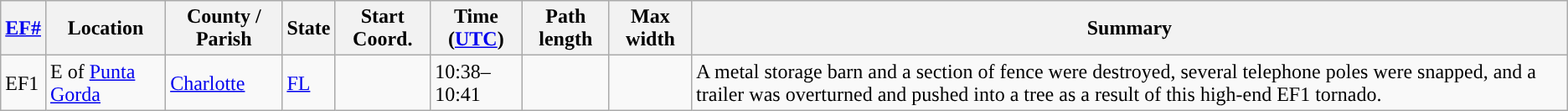<table class="wikitable sortable">
<tr>
<th scope="col"><a href='#'>EF#</a></th>
<th class="unsortable" scope="col">Location</th>
<th class="unsortable" scope="col">County / Parish</th>
<th scope="col">State</th>
<th scope="col">Start Coord.</th>
<th scope="col">Time (<a href='#'>UTC</a>)</th>
<th scope="col">Path length</th>
<th scope="col">Max width</th>
<th class="unsortable" scope="col">Summary</th>
</tr>
<tr>
<td>EF1</td>
<td>E of <a href='#'>Punta Gorda</a></td>
<td><a href='#'>Charlotte</a></td>
<td><a href='#'>FL</a></td>
<td></td>
<td>10:38–10:41</td>
<td></td>
<td></td>
<td>A metal storage barn and a section of fence were destroyed, several telephone poles were snapped, and a trailer was overturned and pushed into a tree as a result of this high-end EF1 tornado.</td>
</tr>
</table>
